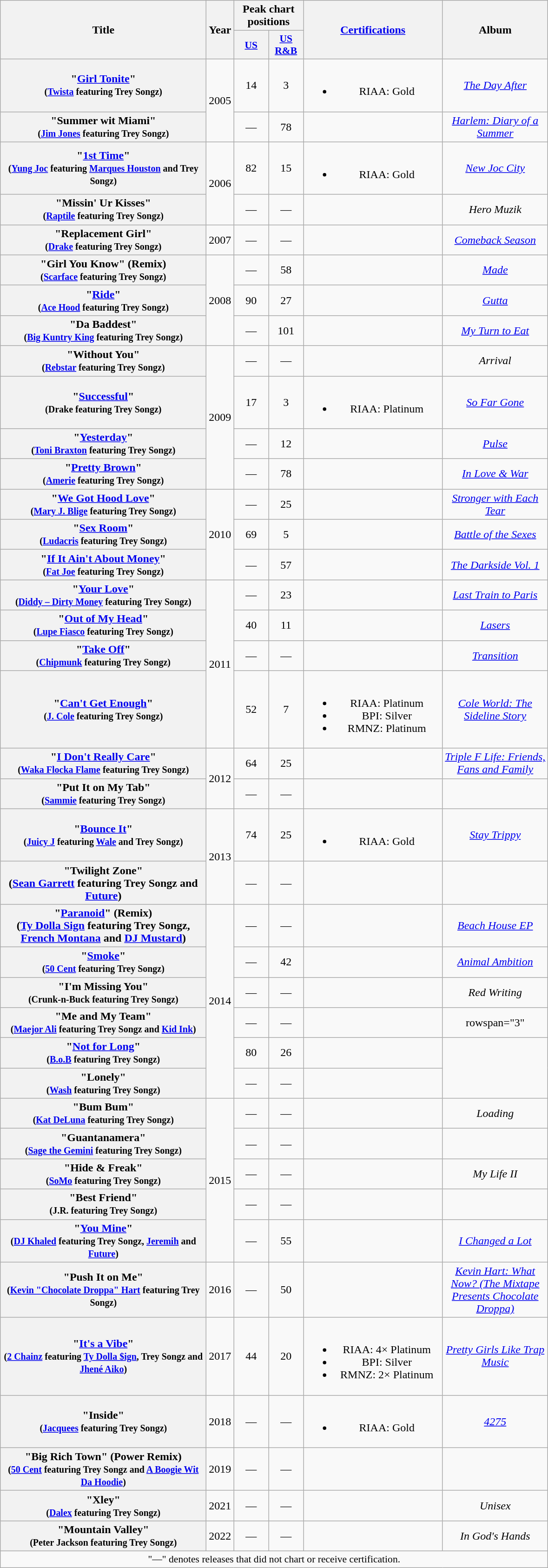<table class="wikitable plainrowheaders" style="text-align:center;">
<tr>
<th scope="col" rowspan="2" style="width:18em;">Title</th>
<th scope="col" rowspan="2" style="width:10px;">Year</th>
<th scope="col" colspan="2">Peak chart positions</th>
<th scope="col" rowspan="2" style="width:12em;"><a href='#'>Certifications</a></th>
<th scope="col" rowspan="2" style="width:9em;">Album</th>
</tr>
<tr>
<th scope="col" style="width:3em;font-size:90%;"><a href='#'>US</a></th>
<th scope="col" style="width:3em;font-size:90%;"><a href='#'>US<br>R&B</a></th>
</tr>
<tr>
<th scope="row">"<a href='#'>Girl Tonite</a>"<br><small>(<a href='#'>Twista</a> featuring Trey Songz)</small></th>
<td rowspan="2">2005</td>
<td>14</td>
<td>3</td>
<td><br><ul><li>RIAA: Gold</li></ul></td>
<td><em><a href='#'>The Day After</a></em></td>
</tr>
<tr>
<th scope="row">"Summer wit Miami"<br><small>(<a href='#'>Jim Jones</a> featuring Trey Songz)</small></th>
<td>—</td>
<td>78</td>
<td></td>
<td><em><a href='#'>Harlem: Diary of a Summer</a></em></td>
</tr>
<tr>
<th scope="row">"<a href='#'>1st Time</a>"<br><small>(<a href='#'>Yung Joc</a> featuring <a href='#'>Marques Houston</a> and Trey Songz)</small></th>
<td rowspan="2">2006</td>
<td>82</td>
<td>15</td>
<td><br><ul><li>RIAA: Gold</li></ul></td>
<td><em><a href='#'>New Joc City</a></em></td>
</tr>
<tr>
<th scope="row">"Missin' Ur Kisses"<br><small>(<a href='#'>Raptile</a> featuring Trey Songz)</small></th>
<td>—</td>
<td>—</td>
<td></td>
<td><em>Hero Muzik</em></td>
</tr>
<tr>
<th scope="row">"Replacement Girl"<br><small>(<a href='#'>Drake</a> featuring Trey Songz)</small></th>
<td>2007</td>
<td>—</td>
<td>—</td>
<td></td>
<td><em><a href='#'>Comeback Season</a></em></td>
</tr>
<tr>
<th scope="row">"Girl You Know" (Remix)<br><small>(<a href='#'>Scarface</a> featuring Trey Songz)</small></th>
<td rowspan="3">2008</td>
<td>—</td>
<td>58</td>
<td></td>
<td><em><a href='#'>Made</a></em></td>
</tr>
<tr>
<th scope="row">"<a href='#'>Ride</a>"<br><small>(<a href='#'>Ace Hood</a> featuring Trey Songz)</small></th>
<td>90</td>
<td>27</td>
<td></td>
<td><em><a href='#'>Gutta</a></em></td>
</tr>
<tr>
<th scope="row">"Da Baddest"<br><small>(<a href='#'>Big Kuntry King</a> featuring Trey Songz)</small></th>
<td>—</td>
<td>101<br></td>
<td></td>
<td><em><a href='#'>My Turn to Eat</a></em></td>
</tr>
<tr>
<th scope="row">"Without You"<br><small>(<a href='#'>Rebstar</a> featuring Trey Songz)</small></th>
<td rowspan="4">2009</td>
<td>—</td>
<td>—</td>
<td></td>
<td><em>Arrival</em></td>
</tr>
<tr>
<th scope="row">"<a href='#'>Successful</a>"<br><small>(Drake featuring Trey Songz)</small></th>
<td>17</td>
<td>3</td>
<td><br><ul><li>RIAA: Platinum</li></ul></td>
<td><em><a href='#'>So Far Gone</a></em></td>
</tr>
<tr>
<th scope="row">"<a href='#'>Yesterday</a>"<br><small>(<a href='#'>Toni Braxton</a> featuring Trey Songz)</small></th>
<td>—</td>
<td>12</td>
<td></td>
<td><em><a href='#'>Pulse</a></em></td>
</tr>
<tr>
<th scope="row">"<a href='#'>Pretty Brown</a>"<br><small>(<a href='#'>Amerie</a> featuring Trey Songz)</small></th>
<td>—</td>
<td>78</td>
<td></td>
<td><em><a href='#'>In Love & War</a></em></td>
</tr>
<tr>
<th scope="row">"<a href='#'>We Got Hood Love</a>"<br><small>(<a href='#'>Mary J. Blige</a> featuring Trey Songz)</small></th>
<td rowspan="3">2010</td>
<td>—</td>
<td>25</td>
<td></td>
<td><em><a href='#'>Stronger with Each Tear</a></em></td>
</tr>
<tr>
<th scope="row">"<a href='#'>Sex Room</a>"<br><small>(<a href='#'>Ludacris</a> featuring Trey Songz)</small></th>
<td>69</td>
<td>5</td>
<td></td>
<td><em><a href='#'>Battle of the Sexes</a></em></td>
</tr>
<tr>
<th scope="row">"<a href='#'>If It Ain't About Money</a>"<br><small>(<a href='#'>Fat Joe</a> featuring Trey Songz)</small></th>
<td>—</td>
<td>57</td>
<td></td>
<td><em><a href='#'>The Darkside Vol. 1</a></em></td>
</tr>
<tr>
<th scope="row">"<a href='#'>Your Love</a>"<br><small>(<a href='#'>Diddy – Dirty Money</a> featuring Trey Songz)</small></th>
<td rowspan="4">2011</td>
<td>—</td>
<td>23</td>
<td></td>
<td><em><a href='#'>Last Train to Paris</a></em></td>
</tr>
<tr>
<th scope="row">"<a href='#'>Out of My Head</a>"<br><small>(<a href='#'>Lupe Fiasco</a> featuring Trey Songz)</small></th>
<td>40</td>
<td>11</td>
<td></td>
<td><em><a href='#'>Lasers</a></em></td>
</tr>
<tr>
<th scope="row">"<a href='#'>Take Off</a>"<br><small>(<a href='#'>Chipmunk</a> featuring Trey Songz)</small></th>
<td>—</td>
<td>—</td>
<td></td>
<td><em><a href='#'>Transition</a></em></td>
</tr>
<tr>
<th scope="row">"<a href='#'>Can't Get Enough</a>"<br><small>(<a href='#'>J. Cole</a> featuring Trey Songz)</small></th>
<td>52</td>
<td>7</td>
<td><br><ul><li>RIAA: Platinum</li><li>BPI: Silver</li><li>RMNZ: Platinum</li></ul></td>
<td><em><a href='#'>Cole World: The Sideline Story</a></em></td>
</tr>
<tr>
<th scope="row">"<a href='#'>I Don't Really Care</a>"<br><small>(<a href='#'>Waka Flocka Flame</a> featuring Trey Songz)</small></th>
<td rowspan="2">2012</td>
<td>64</td>
<td>25</td>
<td></td>
<td><em><a href='#'>Triple F Life: Friends, Fans and Family</a></em></td>
</tr>
<tr>
<th scope="row">"Put It on My Tab"<br><small>(<a href='#'>Sammie</a> featuring Trey Songz)</small></th>
<td>—</td>
<td>—</td>
<td></td>
<td></td>
</tr>
<tr>
<th scope="row">"<a href='#'>Bounce It</a>"<br><small>(<a href='#'>Juicy J</a> featuring <a href='#'>Wale</a> and Trey Songz)</small></th>
<td rowspan="2">2013</td>
<td>74</td>
<td>25</td>
<td><br><ul><li>RIAA: Gold</li></ul></td>
<td><em><a href='#'>Stay Trippy</a></em></td>
</tr>
<tr>
<th scope="row">"Twilight Zone"<br><span>(<a href='#'>Sean Garrett</a> featuring Trey Songz and <a href='#'>Future</a>)</span></th>
<td>—</td>
<td>—</td>
<td></td>
<td></td>
</tr>
<tr>
<th scope="row">"<a href='#'>Paranoid</a>" (Remix)<br><span>(<a href='#'>Ty Dolla Sign</a> featuring Trey Songz, <a href='#'>French Montana</a> and <a href='#'>DJ Mustard</a>)</span></th>
<td rowspan="6">2014</td>
<td>—</td>
<td>—</td>
<td></td>
<td><em><a href='#'>Beach House EP</a></em></td>
</tr>
<tr>
<th scope="row">"<a href='#'>Smoke</a>"<br><small>(<a href='#'>50 Cent</a> featuring Trey Songz)</small></th>
<td>—</td>
<td>42</td>
<td></td>
<td><em><a href='#'>Animal Ambition</a></em></td>
</tr>
<tr>
<th scope="row">"I'm Missing You"<br><small>(Crunk-n-Buck featuring Trey Songz)</small></th>
<td>—</td>
<td>—</td>
<td></td>
<td><em>Red Writing</em></td>
</tr>
<tr>
<th scope="row">"Me and My Team"<br><small>(<a href='#'>Maejor Ali</a> featuring Trey Songz and <a href='#'>Kid Ink</a>)</small></th>
<td>—</td>
<td>—</td>
<td></td>
<td>rowspan="3" </td>
</tr>
<tr>
<th scope="row">"<a href='#'>Not for Long</a>"<br><small>(<a href='#'>B.o.B</a> featuring Trey Songz)</small></th>
<td>80</td>
<td>26</td>
<td></td>
</tr>
<tr>
<th scope="row">"Lonely"<br><small>(<a href='#'>Wash</a> featuring Trey Songz)</small></th>
<td>—</td>
<td>—</td>
<td></td>
</tr>
<tr>
<th scope="row">"Bum Bum"<br><small>(<a href='#'>Kat DeLuna</a> featuring Trey Songz)</small></th>
<td rowspan="5">2015</td>
<td>—</td>
<td>—</td>
<td></td>
<td><em>Loading</em></td>
</tr>
<tr>
<th scope="row">"Guantanamera"<br><small>(<a href='#'>Sage the Gemini</a> featuring Trey Songz)</small></th>
<td>—</td>
<td>—</td>
<td></td>
<td></td>
</tr>
<tr>
<th scope="row">"Hide & Freak"<br><small>(<a href='#'>SoMo</a> featuring Trey Songz)</small></th>
<td>—</td>
<td>—</td>
<td></td>
<td><em>My Life II</em></td>
</tr>
<tr>
<th scope="row">"Best Friend"<br><small>(J.R. featuring Trey Songz)</small></th>
<td>—</td>
<td>—</td>
<td></td>
<td></td>
</tr>
<tr>
<th scope="row">"<a href='#'>You Mine</a>"<br><small>(<a href='#'>DJ Khaled</a> featuring Trey Songz, <a href='#'>Jeremih</a> and <a href='#'>Future</a>)</small></th>
<td>—</td>
<td>55</td>
<td></td>
<td><em><a href='#'>I Changed a Lot</a></em></td>
</tr>
<tr>
<th scope="row">"Push It on Me"<br><small>(<a href='#'>Kevin "Chocolate Droppa" Hart</a> featuring Trey Songz)</small></th>
<td>2016</td>
<td>—</td>
<td>50</td>
<td></td>
<td><em><a href='#'>Kevin Hart: What Now? (The Mixtape Presents Chocolate Droppa)</a></em></td>
</tr>
<tr>
<th scope="row">"<a href='#'>It's a Vibe</a>"<br><small>(<a href='#'>2 Chainz</a> featuring <a href='#'>Ty Dolla $ign</a>, Trey Songz and <a href='#'>Jhené Aiko</a>)</small></th>
<td>2017</td>
<td>44<br></td>
<td>20</td>
<td><br><ul><li>RIAA: 4× Platinum</li><li>BPI: Silver</li><li>RMNZ: 2× Platinum</li></ul></td>
<td><em><a href='#'>Pretty Girls Like Trap Music</a></em></td>
</tr>
<tr>
<th scope="row">"Inside"<br><small>(<a href='#'>Jacquees</a> featuring Trey Songz)</small></th>
<td>2018</td>
<td>—</td>
<td>—</td>
<td><br><ul><li>RIAA: Gold</li></ul></td>
<td><em><a href='#'>4275</a></em></td>
</tr>
<tr>
<th scope="row">"Big Rich Town" (Power Remix)<br><small>(<a href='#'>50 Cent</a> featuring Trey Songz and <a href='#'>A Boogie Wit Da Hoodie</a>)</small></th>
<td>2019</td>
<td>—</td>
<td>—</td>
<td></td>
<td></td>
</tr>
<tr>
<th scope="row">"Xley"<br><small>(<a href='#'>Dalex</a> featuring Trey Songz)</small></th>
<td>2021</td>
<td>—</td>
<td>—</td>
<td></td>
<td><em>Unisex</em></td>
</tr>
<tr>
<th scope="row">"Mountain Valley"<br><small>(Peter Jackson featuring Trey Songz)</small></th>
<td>2022</td>
<td>—</td>
<td>—</td>
<td></td>
<td><em>In God's Hands</em></td>
</tr>
<tr>
<td colspan="14" style="font-size:90%">"—" denotes releases that did not chart or receive certification.</td>
</tr>
</table>
